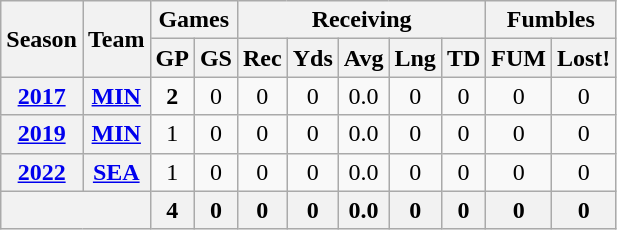<table class="wikitable" style="text-align:center;">
<tr>
<th rowspan="2">Season</th>
<th rowspan="2">Team</th>
<th colspan="2">Games</th>
<th colspan="5">Receiving</th>
<th colspan="2">Fumbles</th>
</tr>
<tr>
<th>GP</th>
<th>GS</th>
<th>Rec</th>
<th>Yds</th>
<th>Avg</th>
<th>Lng</th>
<th>TD</th>
<th>FUM</th>
<th>Lost!</th>
</tr>
<tr>
<th><a href='#'>2017</a></th>
<th><a href='#'>MIN</a></th>
<td><strong>2</strong></td>
<td>0</td>
<td>0</td>
<td>0</td>
<td>0.0</td>
<td>0</td>
<td>0</td>
<td>0</td>
<td>0</td>
</tr>
<tr>
<th><a href='#'>2019</a></th>
<th><a href='#'>MIN</a></th>
<td>1</td>
<td>0</td>
<td>0</td>
<td>0</td>
<td>0.0</td>
<td>0</td>
<td>0</td>
<td>0</td>
<td>0</td>
</tr>
<tr>
<th><a href='#'>2022</a></th>
<th><a href='#'>SEA</a></th>
<td>1</td>
<td>0</td>
<td>0</td>
<td>0</td>
<td>0.0</td>
<td>0</td>
<td>0</td>
<td>0</td>
<td>0</td>
</tr>
<tr>
<th colspan="2"></th>
<th>4</th>
<th>0</th>
<th>0</th>
<th>0</th>
<th>0.0</th>
<th>0</th>
<th>0</th>
<th>0</th>
<th>0</th>
</tr>
</table>
